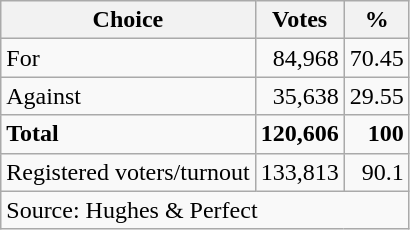<table class=wikitable style=text-align:right>
<tr>
<th>Choice</th>
<th>Votes</th>
<th>%</th>
</tr>
<tr>
<td align=left>For</td>
<td>84,968</td>
<td>70.45</td>
</tr>
<tr>
<td align=left>Against</td>
<td>35,638</td>
<td>29.55</td>
</tr>
<tr>
<td align=left><strong>Total</strong></td>
<td><strong>120,606</strong></td>
<td><strong>100</strong></td>
</tr>
<tr>
<td align=left>Registered voters/turnout</td>
<td>133,813</td>
<td>90.1</td>
</tr>
<tr>
<td align=left colspan=3>Source: Hughes & Perfect</td>
</tr>
</table>
